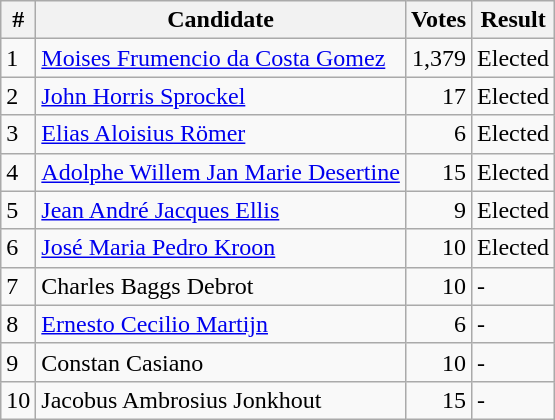<table class="wikitable sortable">
<tr>
<th>#</th>
<th>Candidate</th>
<th>Votes</th>
<th>Result</th>
</tr>
<tr>
<td>1</td>
<td data-sort-value="Co"><a href='#'>Moises Frumencio da Costa Gomez</a></td>
<td style="text-align:right">1,379</td>
<td>Elected</td>
</tr>
<tr>
<td>2</td>
<td data-sort-value="Sp"><a href='#'>John Horris Sprockel</a></td>
<td style="text-align:right">17</td>
<td>Elected</td>
</tr>
<tr>
<td>3</td>
<td data-sort-value="Ro"><a href='#'>Elias Aloisius Römer</a></td>
<td style="text-align:right">6</td>
<td>Elected</td>
</tr>
<tr>
<td>4</td>
<td data-sort-value="De"><a href='#'>Adolphe Willem Jan Marie Desertine</a></td>
<td style="text-align:right">15</td>
<td>Elected</td>
</tr>
<tr>
<td>5</td>
<td data-sort-value="El"><a href='#'>Jean André Jacques Ellis</a></td>
<td style="text-align:right">9</td>
<td>Elected</td>
</tr>
<tr>
<td>6</td>
<td data-sort-value="Kr"><a href='#'>José Maria Pedro Kroon</a></td>
<td style="text-align:right">10</td>
<td>Elected</td>
</tr>
<tr>
<td>7</td>
<td data-sort-value="D">Charles Baggs Debrot</td>
<td style="text-align:right">10</td>
<td>-</td>
</tr>
<tr>
<td>8</td>
<td data-sort-value="Ma"><a href='#'>Ernesto Cecilio Martijn</a></td>
<td style="text-align:right">6</td>
<td>-</td>
</tr>
<tr>
<td>9</td>
<td data-sort-value="Ca">Constan Casiano</td>
<td style="text-align:right">10</td>
<td>-</td>
</tr>
<tr>
<td>10</td>
<td data-sort-value="Jo">Jacobus Ambrosius Jonkhout</td>
<td style="text-align:right">15</td>
<td>-</td>
</tr>
</table>
